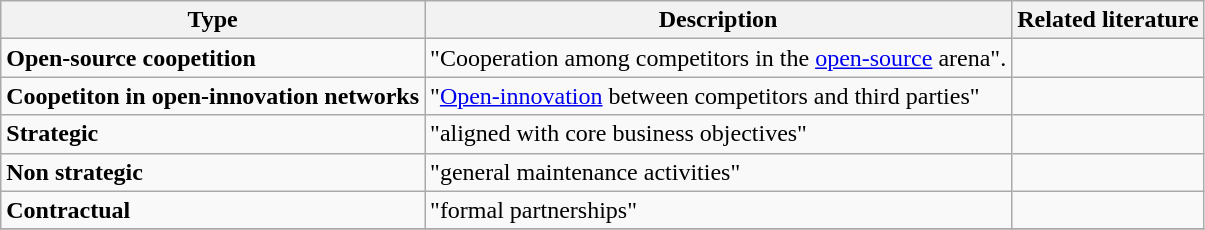<table class="wikitable">
<tr>
<th>Type</th>
<th>Description</th>
<th>Related literature</th>
</tr>
<tr>
<td><strong>Open-source coopetition</strong></td>
<td>"Cooperation among competitors in the <a href='#'>open-source</a> arena".</td>
<td> </td>
</tr>
<tr>
<td><strong>Coopetiton in open-innovation networks</strong></td>
<td>"<a href='#'>Open-innovation</a> between competitors and third parties"</td>
<td> </td>
</tr>
<tr>
<td><strong>Strategic</strong></td>
<td>"aligned with core business objectives"</td>
<td></td>
</tr>
<tr>
<td><strong>Non strategic</strong></td>
<td>"general maintenance activities"</td>
<td></td>
</tr>
<tr>
<td><strong>Contractual</strong></td>
<td>"formal partnerships"</td>
<td></td>
</tr>
<tr>
</tr>
</table>
